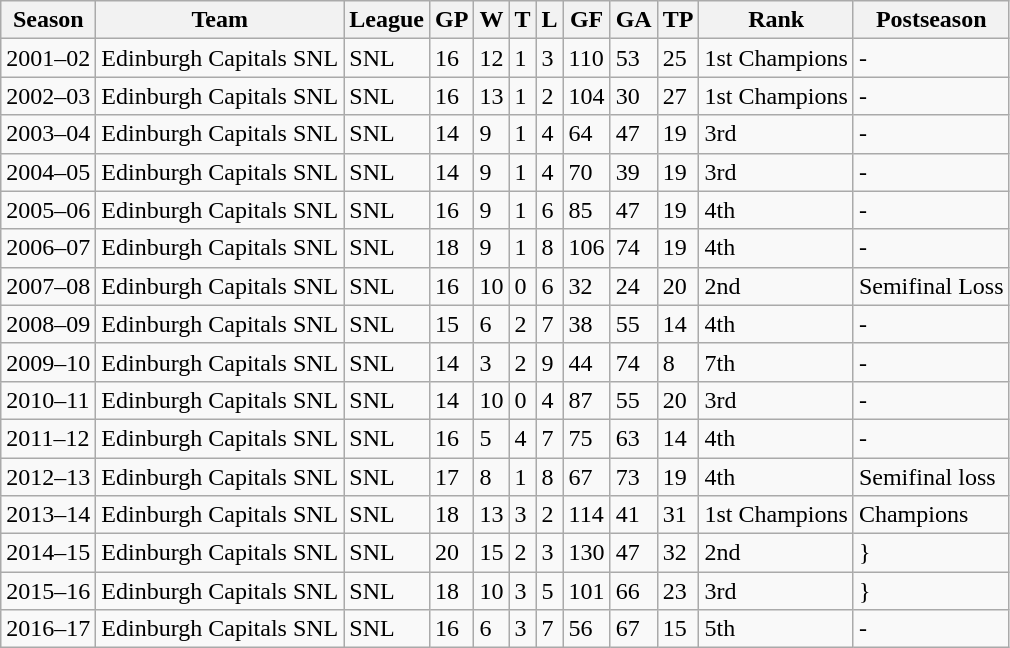<table class="wikitable sortable">
<tr>
<th>Season</th>
<th>Team</th>
<th>League</th>
<th>GP</th>
<th>W</th>
<th>T</th>
<th>L</th>
<th>GF</th>
<th>GA</th>
<th>TP</th>
<th>Rank</th>
<th>Postseason</th>
</tr>
<tr>
<td>2001–02</td>
<td>Edinburgh Capitals SNL</td>
<td>SNL</td>
<td>16</td>
<td>12</td>
<td>1</td>
<td>3</td>
<td>110</td>
<td>53</td>
<td>25</td>
<td>1st Champions</td>
<td>-</td>
</tr>
<tr>
<td>2002–03</td>
<td>Edinburgh Capitals SNL</td>
<td>SNL</td>
<td>16</td>
<td>13</td>
<td>1</td>
<td>2</td>
<td>104</td>
<td>30</td>
<td>27</td>
<td>1st Champions</td>
<td>-</td>
</tr>
<tr>
<td>2003–04</td>
<td>Edinburgh Capitals SNL</td>
<td>SNL</td>
<td>14</td>
<td>9</td>
<td>1</td>
<td>4</td>
<td>64</td>
<td>47</td>
<td>19</td>
<td>3rd</td>
<td>-</td>
</tr>
<tr>
<td>2004–05</td>
<td>Edinburgh Capitals SNL</td>
<td>SNL</td>
<td>14</td>
<td>9</td>
<td>1</td>
<td>4</td>
<td>70</td>
<td>39</td>
<td>19</td>
<td>3rd</td>
<td>-</td>
</tr>
<tr>
<td>2005–06</td>
<td>Edinburgh Capitals SNL</td>
<td>SNL</td>
<td>16</td>
<td>9</td>
<td>1</td>
<td>6</td>
<td>85</td>
<td>47</td>
<td>19</td>
<td>4th</td>
<td>-</td>
</tr>
<tr>
<td>2006–07</td>
<td>Edinburgh Capitals SNL</td>
<td>SNL</td>
<td>18</td>
<td>9</td>
<td>1</td>
<td>8</td>
<td>106</td>
<td>74</td>
<td>19</td>
<td>4th</td>
<td>-</td>
</tr>
<tr>
<td>2007–08</td>
<td>Edinburgh Capitals SNL</td>
<td>SNL</td>
<td>16</td>
<td>10</td>
<td>0</td>
<td>6</td>
<td>32</td>
<td>24</td>
<td>20</td>
<td>2nd</td>
<td>Semifinal Loss</td>
</tr>
<tr>
<td>2008–09</td>
<td>Edinburgh Capitals SNL</td>
<td>SNL</td>
<td>15</td>
<td>6</td>
<td>2</td>
<td>7</td>
<td>38</td>
<td>55</td>
<td>14</td>
<td>4th</td>
<td>-</td>
</tr>
<tr>
<td>2009–10</td>
<td>Edinburgh Capitals SNL</td>
<td>SNL</td>
<td>14</td>
<td>3</td>
<td>2</td>
<td>9</td>
<td>44</td>
<td>74</td>
<td>8</td>
<td>7th</td>
<td>-</td>
</tr>
<tr>
<td>2010–11</td>
<td>Edinburgh Capitals SNL</td>
<td>SNL</td>
<td>14</td>
<td>10</td>
<td>0</td>
<td>4</td>
<td>87</td>
<td>55</td>
<td>20</td>
<td>3rd</td>
<td>-</td>
</tr>
<tr>
<td>2011–12</td>
<td>Edinburgh Capitals SNL</td>
<td>SNL</td>
<td>16</td>
<td>5</td>
<td>4</td>
<td>7</td>
<td>75</td>
<td>63</td>
<td>14</td>
<td>4th</td>
<td>-</td>
</tr>
<tr>
<td>2012–13</td>
<td>Edinburgh Capitals SNL</td>
<td>SNL</td>
<td>17</td>
<td>8</td>
<td>1</td>
<td>8</td>
<td>67</td>
<td>73</td>
<td>19</td>
<td>4th</td>
<td>Semifinal loss</td>
</tr>
<tr>
<td>2013–14</td>
<td>Edinburgh Capitals SNL</td>
<td>SNL</td>
<td>18</td>
<td>13</td>
<td>3</td>
<td>2</td>
<td>114</td>
<td>41</td>
<td>31</td>
<td>1st Champions</td>
<td>Champions</td>
</tr>
<tr>
<td>2014–15</td>
<td>Edinburgh Capitals SNL</td>
<td>SNL</td>
<td>20</td>
<td>15</td>
<td>2</td>
<td>3</td>
<td>130</td>
<td>47</td>
<td>32</td>
<td>2nd</td>
<td Runners Up>}</td>
</tr>
<tr>
<td>2015–16</td>
<td>Edinburgh Capitals SNL</td>
<td>SNL</td>
<td>18</td>
<td>10</td>
<td>3</td>
<td>5</td>
<td>101</td>
<td>66</td>
<td>23</td>
<td>3rd</td>
<td Quarterfinal loss>}</td>
</tr>
<tr>
<td>2016–17</td>
<td>Edinburgh Capitals SNL</td>
<td>SNL</td>
<td>16</td>
<td>6</td>
<td>3</td>
<td>7</td>
<td>56</td>
<td>67</td>
<td>15</td>
<td>5th</td>
<td>-</td>
</tr>
</table>
